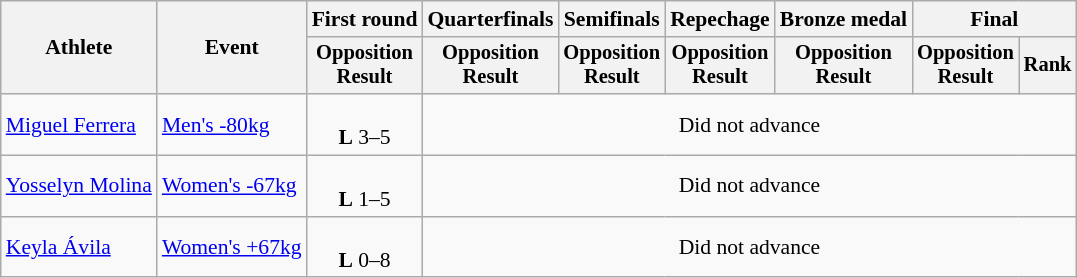<table class="wikitable" style="font-size:90%">
<tr>
<th rowspan=2>Athlete</th>
<th rowspan=2>Event</th>
<th>First round</th>
<th>Quarterfinals</th>
<th>Semifinals</th>
<th>Repechage</th>
<th>Bronze medal</th>
<th colspan=2>Final</th>
</tr>
<tr style="font-size:95%">
<th>Opposition<br>Result</th>
<th>Opposition<br>Result</th>
<th>Opposition<br>Result</th>
<th>Opposition<br>Result</th>
<th>Opposition<br>Result</th>
<th>Opposition<br>Result</th>
<th>Rank</th>
</tr>
<tr align=center>
<td align=left><a href='#'>Miguel Ferrera</a></td>
<td align=left><a href='#'>Men's -80kg</a></td>
<td align=center><br><strong>L</strong> 3–5</td>
<td align=center colspan=6>Did not advance</td>
</tr>
<tr align=center>
<td align=left><a href='#'>Yosselyn Molina</a></td>
<td align=left><a href='#'>Women's -67kg</a></td>
<td align=center><br><strong>L</strong> 1–5</td>
<td align=center colspan=6>Did not advance</td>
</tr>
<tr align=center>
<td align=left><a href='#'>Keyla Ávila</a></td>
<td align=left><a href='#'>Women's +67kg</a></td>
<td align=center><br><strong>L</strong> 0–8</td>
<td align=center colspan=6>Did not advance</td>
</tr>
</table>
